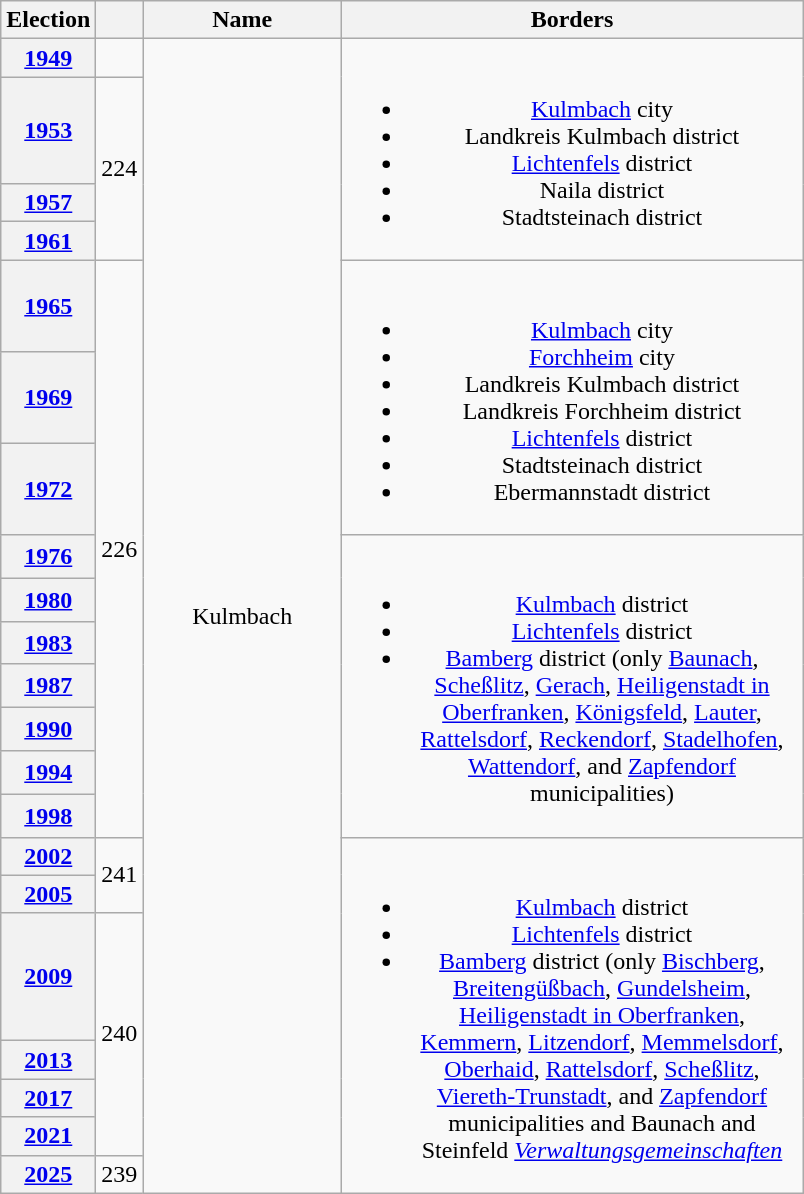<table class=wikitable style="text-align:center">
<tr>
<th>Election</th>
<th></th>
<th width=125px>Name</th>
<th width=300px>Borders</th>
</tr>
<tr>
<th><a href='#'>1949</a></th>
<td></td>
<td rowspan=21>Kulmbach</td>
<td rowspan=4><br><ul><li><a href='#'>Kulmbach</a> city</li><li>Landkreis Kulmbach district</li><li><a href='#'>Lichtenfels</a> district</li><li>Naila district</li><li>Stadtsteinach district</li></ul></td>
</tr>
<tr>
<th><a href='#'>1953</a></th>
<td rowspan=3>224</td>
</tr>
<tr>
<th><a href='#'>1957</a></th>
</tr>
<tr>
<th><a href='#'>1961</a></th>
</tr>
<tr>
<th><a href='#'>1965</a></th>
<td rowspan=10>226</td>
<td rowspan=3><br><ul><li><a href='#'>Kulmbach</a> city</li><li><a href='#'>Forchheim</a> city</li><li>Landkreis Kulmbach district</li><li>Landkreis Forchheim district</li><li><a href='#'>Lichtenfels</a> district</li><li>Stadtsteinach district</li><li>Ebermannstadt district</li></ul></td>
</tr>
<tr>
<th><a href='#'>1969</a></th>
</tr>
<tr>
<th><a href='#'>1972</a></th>
</tr>
<tr>
<th><a href='#'>1976</a></th>
<td rowspan=7><br><ul><li><a href='#'>Kulmbach</a> district</li><li><a href='#'>Lichtenfels</a> district</li><li><a href='#'>Bamberg</a> district (only <a href='#'>Baunach</a>, <a href='#'>Scheßlitz</a>, <a href='#'>Gerach</a>, <a href='#'>Heiligenstadt in Oberfranken</a>, <a href='#'>Königsfeld</a>, <a href='#'>Lauter</a>, <a href='#'>Rattelsdorf</a>, <a href='#'>Reckendorf</a>, <a href='#'>Stadelhofen</a>, <a href='#'>Wattendorf</a>, and <a href='#'>Zapfendorf</a> municipalities)</li></ul></td>
</tr>
<tr>
<th><a href='#'>1980</a></th>
</tr>
<tr>
<th><a href='#'>1983</a></th>
</tr>
<tr>
<th><a href='#'>1987</a></th>
</tr>
<tr>
<th><a href='#'>1990</a></th>
</tr>
<tr>
<th><a href='#'>1994</a></th>
</tr>
<tr>
<th><a href='#'>1998</a></th>
</tr>
<tr>
<th><a href='#'>2002</a></th>
<td rowspan=2>241</td>
<td rowspan=7><br><ul><li><a href='#'>Kulmbach</a> district</li><li><a href='#'>Lichtenfels</a> district</li><li><a href='#'>Bamberg</a> district (only <a href='#'>Bischberg</a>, <a href='#'>Breitengüßbach</a>, <a href='#'>Gundelsheim</a>, <a href='#'>Heiligenstadt in Oberfranken</a>, <a href='#'>Kemmern</a>, <a href='#'>Litzendorf</a>, <a href='#'>Memmelsdorf</a>, <a href='#'>Oberhaid</a>, <a href='#'>Rattelsdorf</a>, <a href='#'>Scheßlitz</a>, <a href='#'>Viereth-Trunstadt</a>, and <a href='#'>Zapfendorf</a> municipalities and Baunach and Steinfeld <em><a href='#'>Verwaltungsgemeinschaften</a></em></li></ul></td>
</tr>
<tr>
<th><a href='#'>2005</a></th>
</tr>
<tr>
<th><a href='#'>2009</a></th>
<td rowspan=4>240</td>
</tr>
<tr>
<th><a href='#'>2013</a></th>
</tr>
<tr>
<th><a href='#'>2017</a></th>
</tr>
<tr>
<th><a href='#'>2021</a></th>
</tr>
<tr>
<th><a href='#'>2025</a></th>
<td>239</td>
</tr>
</table>
